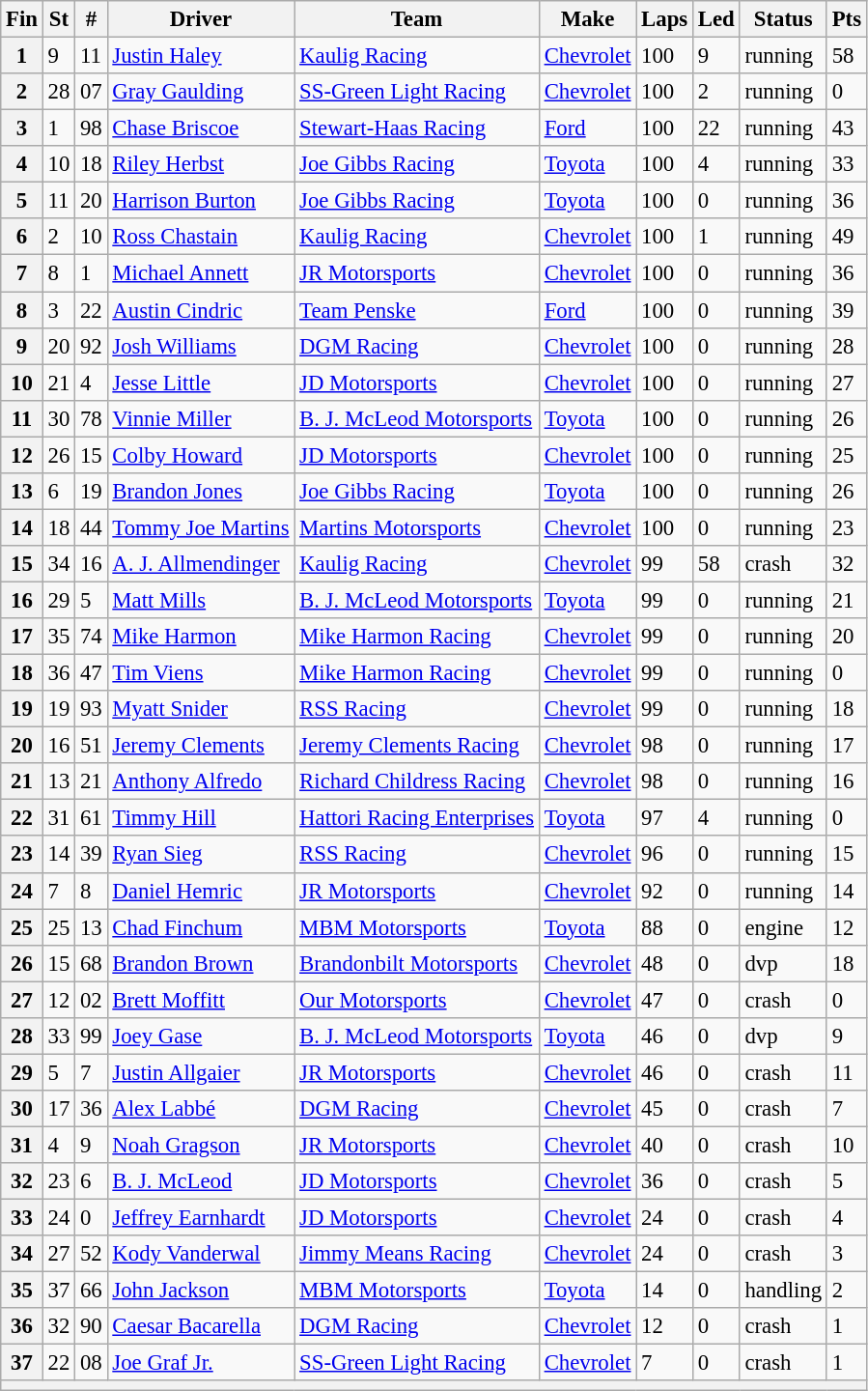<table class="wikitable" style="font-size:95%">
<tr>
<th>Fin</th>
<th>St</th>
<th>#</th>
<th>Driver</th>
<th>Team</th>
<th>Make</th>
<th>Laps</th>
<th>Led</th>
<th>Status</th>
<th>Pts</th>
</tr>
<tr>
<th>1</th>
<td>9</td>
<td>11</td>
<td><a href='#'>Justin Haley</a></td>
<td><a href='#'>Kaulig Racing</a></td>
<td><a href='#'>Chevrolet</a></td>
<td>100</td>
<td>9</td>
<td>running</td>
<td>58</td>
</tr>
<tr>
<th>2</th>
<td>28</td>
<td>07</td>
<td><a href='#'>Gray Gaulding</a></td>
<td><a href='#'>SS-Green Light Racing</a></td>
<td><a href='#'>Chevrolet</a></td>
<td>100</td>
<td>2</td>
<td>running</td>
<td>0</td>
</tr>
<tr>
<th>3</th>
<td>1</td>
<td>98</td>
<td><a href='#'>Chase Briscoe</a></td>
<td><a href='#'>Stewart-Haas Racing</a></td>
<td><a href='#'>Ford</a></td>
<td>100</td>
<td>22</td>
<td>running</td>
<td>43</td>
</tr>
<tr>
<th>4</th>
<td>10</td>
<td>18</td>
<td><a href='#'>Riley Herbst</a></td>
<td><a href='#'>Joe Gibbs Racing</a></td>
<td><a href='#'>Toyota</a></td>
<td>100</td>
<td>4</td>
<td>running</td>
<td>33</td>
</tr>
<tr>
<th>5</th>
<td>11</td>
<td>20</td>
<td><a href='#'>Harrison Burton</a></td>
<td><a href='#'>Joe Gibbs Racing</a></td>
<td><a href='#'>Toyota</a></td>
<td>100</td>
<td>0</td>
<td>running</td>
<td>36</td>
</tr>
<tr>
<th>6</th>
<td>2</td>
<td>10</td>
<td><a href='#'>Ross Chastain</a></td>
<td><a href='#'>Kaulig Racing</a></td>
<td><a href='#'>Chevrolet</a></td>
<td>100</td>
<td>1</td>
<td>running</td>
<td>49</td>
</tr>
<tr>
<th>7</th>
<td>8</td>
<td>1</td>
<td><a href='#'>Michael Annett</a></td>
<td><a href='#'>JR Motorsports</a></td>
<td><a href='#'>Chevrolet</a></td>
<td>100</td>
<td>0</td>
<td>running</td>
<td>36</td>
</tr>
<tr>
<th>8</th>
<td>3</td>
<td>22</td>
<td><a href='#'>Austin Cindric</a></td>
<td><a href='#'>Team Penske</a></td>
<td><a href='#'>Ford</a></td>
<td>100</td>
<td>0</td>
<td>running</td>
<td>39</td>
</tr>
<tr>
<th>9</th>
<td>20</td>
<td>92</td>
<td><a href='#'>Josh Williams</a></td>
<td><a href='#'>DGM Racing</a></td>
<td><a href='#'>Chevrolet</a></td>
<td>100</td>
<td>0</td>
<td>running</td>
<td>28</td>
</tr>
<tr>
<th>10</th>
<td>21</td>
<td>4</td>
<td><a href='#'>Jesse Little</a></td>
<td><a href='#'>JD Motorsports</a></td>
<td><a href='#'>Chevrolet</a></td>
<td>100</td>
<td>0</td>
<td>running</td>
<td>27</td>
</tr>
<tr>
<th>11</th>
<td>30</td>
<td>78</td>
<td><a href='#'>Vinnie Miller</a></td>
<td><a href='#'>B. J. McLeod Motorsports</a></td>
<td><a href='#'>Toyota</a></td>
<td>100</td>
<td>0</td>
<td>running</td>
<td>26</td>
</tr>
<tr>
<th>12</th>
<td>26</td>
<td>15</td>
<td><a href='#'>Colby Howard</a></td>
<td><a href='#'>JD Motorsports</a></td>
<td><a href='#'>Chevrolet</a></td>
<td>100</td>
<td>0</td>
<td>running</td>
<td>25</td>
</tr>
<tr>
<th>13</th>
<td>6</td>
<td>19</td>
<td><a href='#'>Brandon Jones</a></td>
<td><a href='#'>Joe Gibbs Racing</a></td>
<td><a href='#'>Toyota</a></td>
<td>100</td>
<td>0</td>
<td>running</td>
<td>26</td>
</tr>
<tr>
<th>14</th>
<td>18</td>
<td>44</td>
<td><a href='#'>Tommy Joe Martins</a></td>
<td><a href='#'>Martins Motorsports</a></td>
<td><a href='#'>Chevrolet</a></td>
<td>100</td>
<td>0</td>
<td>running</td>
<td>23</td>
</tr>
<tr>
<th>15</th>
<td>34</td>
<td>16</td>
<td><a href='#'>A. J. Allmendinger</a></td>
<td><a href='#'>Kaulig Racing</a></td>
<td><a href='#'>Chevrolet</a></td>
<td>99</td>
<td>58</td>
<td>crash</td>
<td>32</td>
</tr>
<tr>
<th>16</th>
<td>29</td>
<td>5</td>
<td><a href='#'>Matt Mills</a></td>
<td><a href='#'>B. J. McLeod Motorsports</a></td>
<td><a href='#'>Toyota</a></td>
<td>99</td>
<td>0</td>
<td>running</td>
<td>21</td>
</tr>
<tr>
<th>17</th>
<td>35</td>
<td>74</td>
<td><a href='#'>Mike Harmon</a></td>
<td><a href='#'>Mike Harmon Racing</a></td>
<td><a href='#'>Chevrolet</a></td>
<td>99</td>
<td>0</td>
<td>running</td>
<td>20</td>
</tr>
<tr>
<th>18</th>
<td>36</td>
<td>47</td>
<td><a href='#'>Tim Viens</a></td>
<td><a href='#'>Mike Harmon Racing</a></td>
<td><a href='#'>Chevrolet</a></td>
<td>99</td>
<td>0</td>
<td>running</td>
<td>0</td>
</tr>
<tr>
<th>19</th>
<td>19</td>
<td>93</td>
<td><a href='#'>Myatt Snider</a></td>
<td><a href='#'>RSS Racing</a></td>
<td><a href='#'>Chevrolet</a></td>
<td>99</td>
<td>0</td>
<td>running</td>
<td>18</td>
</tr>
<tr>
<th>20</th>
<td>16</td>
<td>51</td>
<td><a href='#'>Jeremy Clements</a></td>
<td><a href='#'>Jeremy Clements Racing</a></td>
<td><a href='#'>Chevrolet</a></td>
<td>98</td>
<td>0</td>
<td>running</td>
<td>17</td>
</tr>
<tr>
<th>21</th>
<td>13</td>
<td>21</td>
<td><a href='#'>Anthony Alfredo</a></td>
<td><a href='#'>Richard Childress Racing</a></td>
<td><a href='#'>Chevrolet</a></td>
<td>98</td>
<td>0</td>
<td>running</td>
<td>16</td>
</tr>
<tr>
<th>22</th>
<td>31</td>
<td>61</td>
<td><a href='#'>Timmy Hill</a></td>
<td><a href='#'>Hattori Racing Enterprises</a></td>
<td><a href='#'>Toyota</a></td>
<td>97</td>
<td>4</td>
<td>running</td>
<td>0</td>
</tr>
<tr>
<th>23</th>
<td>14</td>
<td>39</td>
<td><a href='#'>Ryan Sieg</a></td>
<td><a href='#'>RSS Racing</a></td>
<td><a href='#'>Chevrolet</a></td>
<td>96</td>
<td>0</td>
<td>running</td>
<td>15</td>
</tr>
<tr>
<th>24</th>
<td>7</td>
<td>8</td>
<td><a href='#'>Daniel Hemric</a></td>
<td><a href='#'>JR Motorsports</a></td>
<td><a href='#'>Chevrolet</a></td>
<td>92</td>
<td>0</td>
<td>running</td>
<td>14</td>
</tr>
<tr>
<th>25</th>
<td>25</td>
<td>13</td>
<td><a href='#'>Chad Finchum</a></td>
<td><a href='#'>MBM Motorsports</a></td>
<td><a href='#'>Toyota</a></td>
<td>88</td>
<td>0</td>
<td>engine</td>
<td>12</td>
</tr>
<tr>
<th>26</th>
<td>15</td>
<td>68</td>
<td><a href='#'>Brandon Brown</a></td>
<td><a href='#'>Brandonbilt Motorsports</a></td>
<td><a href='#'>Chevrolet</a></td>
<td>48</td>
<td>0</td>
<td>dvp</td>
<td>18</td>
</tr>
<tr>
<th>27</th>
<td>12</td>
<td>02</td>
<td><a href='#'>Brett Moffitt</a></td>
<td><a href='#'>Our Motorsports</a></td>
<td><a href='#'>Chevrolet</a></td>
<td>47</td>
<td>0</td>
<td>crash</td>
<td>0</td>
</tr>
<tr>
<th>28</th>
<td>33</td>
<td>99</td>
<td><a href='#'>Joey Gase</a></td>
<td><a href='#'>B. J. McLeod Motorsports</a></td>
<td><a href='#'>Toyota</a></td>
<td>46</td>
<td>0</td>
<td>dvp</td>
<td>9</td>
</tr>
<tr>
<th>29</th>
<td>5</td>
<td>7</td>
<td><a href='#'>Justin Allgaier</a></td>
<td><a href='#'>JR Motorsports</a></td>
<td><a href='#'>Chevrolet</a></td>
<td>46</td>
<td>0</td>
<td>crash</td>
<td>11</td>
</tr>
<tr>
<th>30</th>
<td>17</td>
<td>36</td>
<td><a href='#'>Alex Labbé</a></td>
<td><a href='#'>DGM Racing</a></td>
<td><a href='#'>Chevrolet</a></td>
<td>45</td>
<td>0</td>
<td>crash</td>
<td>7</td>
</tr>
<tr>
<th>31</th>
<td>4</td>
<td>9</td>
<td><a href='#'>Noah Gragson</a></td>
<td><a href='#'>JR Motorsports</a></td>
<td><a href='#'>Chevrolet</a></td>
<td>40</td>
<td>0</td>
<td>crash</td>
<td>10</td>
</tr>
<tr>
<th>32</th>
<td>23</td>
<td>6</td>
<td><a href='#'>B. J. McLeod</a></td>
<td><a href='#'>JD Motorsports</a></td>
<td><a href='#'>Chevrolet</a></td>
<td>36</td>
<td>0</td>
<td>crash</td>
<td>5</td>
</tr>
<tr>
<th>33</th>
<td>24</td>
<td>0</td>
<td><a href='#'>Jeffrey Earnhardt</a></td>
<td><a href='#'>JD Motorsports</a></td>
<td><a href='#'>Chevrolet</a></td>
<td>24</td>
<td>0</td>
<td>crash</td>
<td>4</td>
</tr>
<tr>
<th>34</th>
<td>27</td>
<td>52</td>
<td><a href='#'>Kody Vanderwal</a></td>
<td><a href='#'>Jimmy Means Racing</a></td>
<td><a href='#'>Chevrolet</a></td>
<td>24</td>
<td>0</td>
<td>crash</td>
<td>3</td>
</tr>
<tr>
<th>35</th>
<td>37</td>
<td>66</td>
<td><a href='#'>John Jackson</a></td>
<td><a href='#'>MBM Motorsports</a></td>
<td><a href='#'>Toyota</a></td>
<td>14</td>
<td>0</td>
<td>handling</td>
<td>2</td>
</tr>
<tr>
<th>36</th>
<td>32</td>
<td>90</td>
<td><a href='#'>Caesar Bacarella</a></td>
<td><a href='#'>DGM Racing</a></td>
<td><a href='#'>Chevrolet</a></td>
<td>12</td>
<td>0</td>
<td>crash</td>
<td>1</td>
</tr>
<tr>
<th>37</th>
<td>22</td>
<td>08</td>
<td><a href='#'>Joe Graf Jr.</a></td>
<td><a href='#'>SS-Green Light Racing</a></td>
<td><a href='#'>Chevrolet</a></td>
<td>7</td>
<td>0</td>
<td>crash</td>
<td>1</td>
</tr>
<tr>
<th colspan="10"></th>
</tr>
</table>
